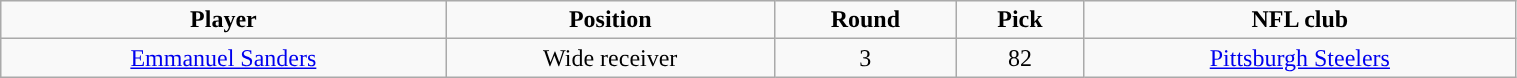<table class="wikitable" style="width:80%;">
<tr style="text-align:center; ">
<td><strong>Player</strong></td>
<td><strong>Position</strong></td>
<td><strong>Round</strong></td>
<td><strong>Pick</strong></td>
<td><strong>NFL club</strong></td>
</tr>
<tr style="text-align:center;" bgcolor="">
<td><a href='#'>Emmanuel Sanders</a></td>
<td>Wide receiver</td>
<td>3</td>
<td>82</td>
<td><a href='#'>Pittsburgh Steelers</a></td>
</tr>
</table>
